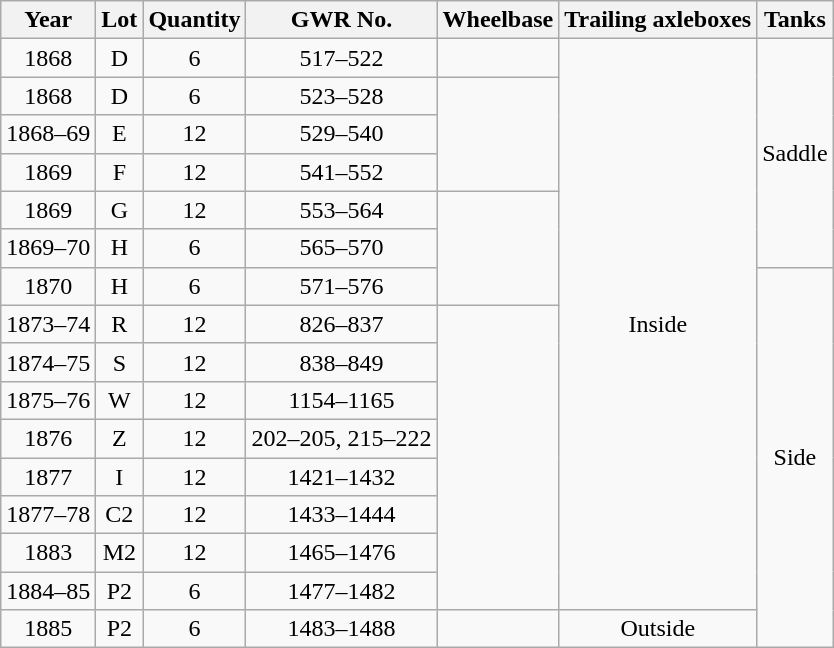<table class="wikitable" style="text-align:center">
<tr>
<th>Year</th>
<th>Lot</th>
<th>Quantity</th>
<th>GWR No.</th>
<th>Wheelbase</th>
<th>Trailing axleboxes</th>
<th>Tanks</th>
</tr>
<tr>
<td>1868</td>
<td>D</td>
<td>6</td>
<td>517–522</td>
<td></td>
<td rowspan=15>Inside</td>
<td rowspan=6>Saddle</td>
</tr>
<tr>
<td>1868</td>
<td>D</td>
<td>6</td>
<td>523–528</td>
<td rowspan=3></td>
</tr>
<tr>
<td>1868–69</td>
<td>E</td>
<td>12</td>
<td>529–540</td>
</tr>
<tr>
<td>1869</td>
<td>F</td>
<td>12</td>
<td>541–552</td>
</tr>
<tr>
<td>1869</td>
<td>G</td>
<td>12</td>
<td>553–564</td>
<td rowspan=3></td>
</tr>
<tr>
<td>1869–70</td>
<td>H</td>
<td>6</td>
<td>565–570</td>
</tr>
<tr>
<td>1870</td>
<td>H</td>
<td>6</td>
<td>571–576</td>
<td rowspan=10>Side</td>
</tr>
<tr>
<td>1873–74</td>
<td>R</td>
<td>12</td>
<td>826–837</td>
<td rowspan=8></td>
</tr>
<tr>
<td>1874–75</td>
<td>S</td>
<td>12</td>
<td>838–849</td>
</tr>
<tr>
<td>1875–76</td>
<td>W</td>
<td>12</td>
<td>1154–1165</td>
</tr>
<tr>
<td>1876</td>
<td>Z</td>
<td>12</td>
<td>202–205, 215–222</td>
</tr>
<tr>
<td>1877</td>
<td>I</td>
<td>12</td>
<td>1421–1432</td>
</tr>
<tr>
<td>1877–78</td>
<td>C2</td>
<td>12</td>
<td>1433–1444</td>
</tr>
<tr>
<td>1883</td>
<td>M2</td>
<td>12</td>
<td>1465–1476</td>
</tr>
<tr>
<td>1884–85</td>
<td>P2</td>
<td>6</td>
<td>1477–1482</td>
</tr>
<tr>
<td>1885</td>
<td>P2</td>
<td>6</td>
<td>1483–1488</td>
<td></td>
<td>Outside</td>
</tr>
</table>
